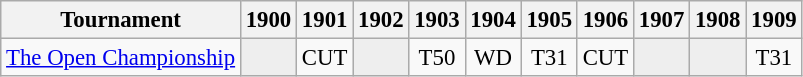<table class="wikitable" style="font-size:95%;text-align:center;">
<tr>
<th>Tournament</th>
<th>1900</th>
<th>1901</th>
<th>1902</th>
<th>1903</th>
<th>1904</th>
<th>1905</th>
<th>1906</th>
<th>1907</th>
<th>1908</th>
<th>1909</th>
</tr>
<tr>
<td align=left><a href='#'>The Open Championship</a></td>
<td style="background:#eeeeee;"></td>
<td>CUT</td>
<td style="background:#eeeeee;"></td>
<td>T50</td>
<td>WD</td>
<td>T31</td>
<td>CUT</td>
<td style="background:#eeeeee;"></td>
<td style="background:#eeeeee;"></td>
<td>T31</td>
</tr>
</table>
